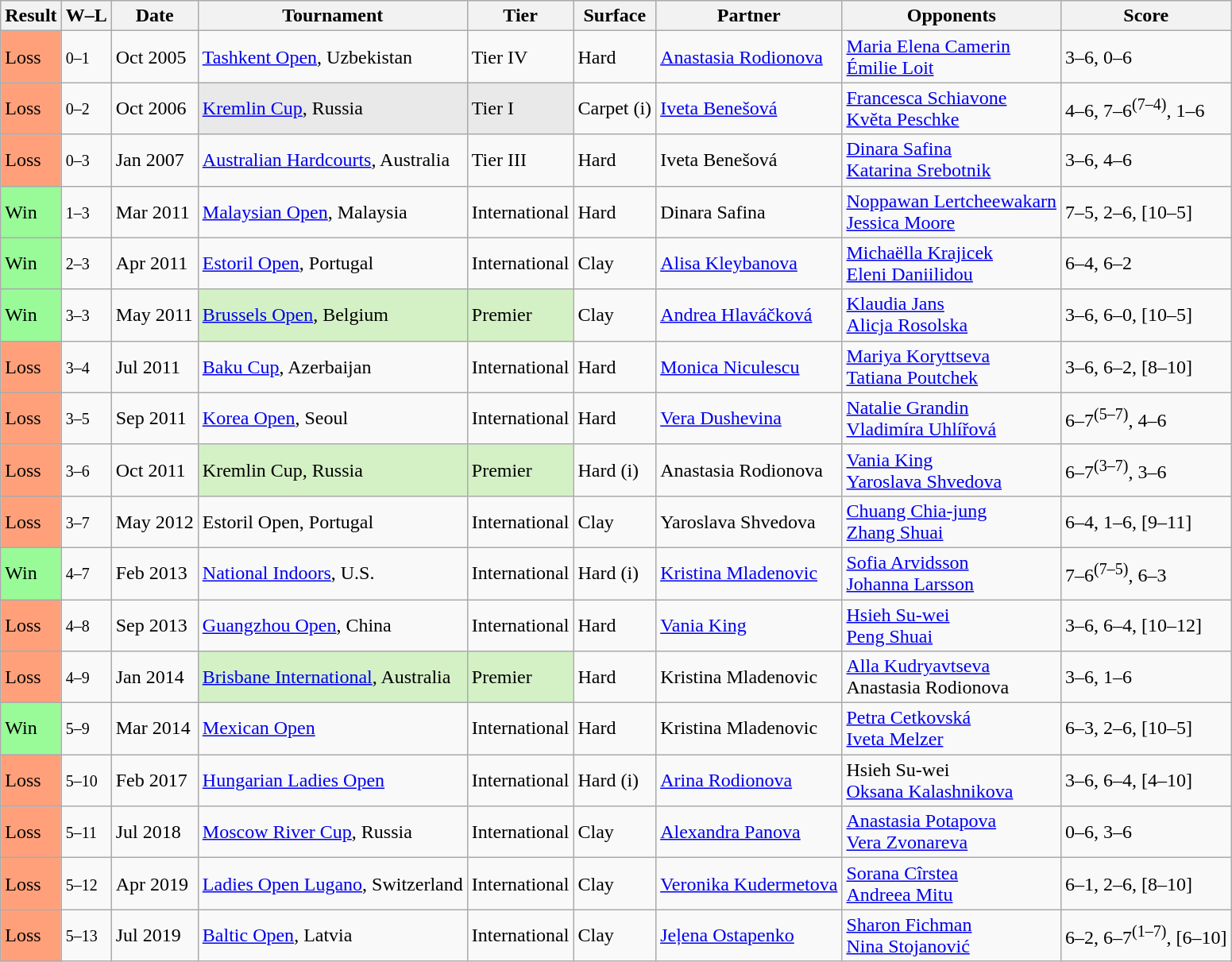<table class="sortable wikitable">
<tr>
<th>Result</th>
<th class="unsortable">W–L</th>
<th>Date</th>
<th>Tournament</th>
<th>Tier</th>
<th>Surface</th>
<th>Partner</th>
<th>Opponents</th>
<th class="unsortable">Score</th>
</tr>
<tr>
<td style="background:#ffa07a;">Loss</td>
<td><small>0–1</small></td>
<td>Oct 2005</td>
<td><a href='#'>Tashkent Open</a>, Uzbekistan</td>
<td>Tier IV</td>
<td>Hard</td>
<td> <a href='#'>Anastasia Rodionova</a></td>
<td> <a href='#'>Maria Elena Camerin</a> <br>  <a href='#'>Émilie Loit</a></td>
<td>3–6, 0–6</td>
</tr>
<tr>
<td style="background:#ffa07a;">Loss</td>
<td><small>0–2</small></td>
<td>Oct 2006</td>
<td style="background:#e9e9e9;"><a href='#'>Kremlin Cup</a>, Russia</td>
<td style="background:#e9e9e9;">Tier I</td>
<td>Carpet (i)</td>
<td> <a href='#'>Iveta Benešová</a></td>
<td> <a href='#'>Francesca Schiavone</a> <br>  <a href='#'>Květa Peschke</a></td>
<td>4–6, 7–6<sup>(7–4)</sup>, 1–6</td>
</tr>
<tr>
<td style="background:#ffa07a;">Loss</td>
<td><small>0–3</small></td>
<td>Jan 2007</td>
<td><a href='#'>Australian Hardcourts</a>, Australia</td>
<td>Tier III</td>
<td>Hard</td>
<td> Iveta Benešová</td>
<td> <a href='#'>Dinara Safina</a> <br>  <a href='#'>Katarina Srebotnik</a></td>
<td>3–6, 4–6</td>
</tr>
<tr>
<td style="background:#98fb98;">Win</td>
<td><small>1–3</small></td>
<td>Mar 2011</td>
<td><a href='#'>Malaysian Open</a>, Malaysia</td>
<td>International</td>
<td>Hard</td>
<td> Dinara Safina</td>
<td> <a href='#'>Noppawan Lertcheewakarn</a> <br>  <a href='#'>Jessica Moore</a></td>
<td>7–5, 2–6, [10–5]</td>
</tr>
<tr>
<td style="background:#98fb98;">Win</td>
<td><small>2–3</small></td>
<td>Apr 2011</td>
<td><a href='#'>Estoril Open</a>, Portugal</td>
<td>International</td>
<td>Clay</td>
<td> <a href='#'>Alisa Kleybanova</a></td>
<td> <a href='#'>Michaëlla Krajicek</a> <br>  <a href='#'>Eleni Daniilidou</a></td>
<td>6–4, 6–2</td>
</tr>
<tr>
<td style="background:#98fb98;">Win</td>
<td><small>3–3</small></td>
<td>May 2011</td>
<td style="background:#d4f1c5;"><a href='#'>Brussels Open</a>, Belgium</td>
<td style="background:#d4f1c5;">Premier</td>
<td>Clay</td>
<td> <a href='#'>Andrea Hlaváčková</a></td>
<td> <a href='#'>Klaudia Jans</a> <br>  <a href='#'>Alicja Rosolska</a></td>
<td>3–6, 6–0, [10–5]</td>
</tr>
<tr>
<td style="background:#ffa07a;">Loss</td>
<td><small>3–4</small></td>
<td>Jul 2011</td>
<td><a href='#'>Baku Cup</a>, Azerbaijan</td>
<td>International</td>
<td>Hard</td>
<td> <a href='#'>Monica Niculescu</a></td>
<td> <a href='#'>Mariya Koryttseva</a> <br>  <a href='#'>Tatiana Poutchek</a></td>
<td>3–6, 6–2, [8–10]</td>
</tr>
<tr>
<td style="background:#ffa07a;">Loss</td>
<td><small>3–5</small></td>
<td>Sep 2011</td>
<td><a href='#'>Korea Open</a>, Seoul</td>
<td>International</td>
<td>Hard</td>
<td> <a href='#'>Vera Dushevina</a></td>
<td> <a href='#'>Natalie Grandin</a> <br>  <a href='#'>Vladimíra Uhlířová</a></td>
<td>6–7<sup>(5–7)</sup>, 4–6</td>
</tr>
<tr>
<td style="background:#ffa07a;">Loss</td>
<td><small>3–6</small></td>
<td>Oct 2011</td>
<td style="background:#d4f1c5;">Kremlin Cup, Russia</td>
<td style="background:#d4f1c5;">Premier</td>
<td>Hard (i)</td>
<td> Anastasia Rodionova</td>
<td> <a href='#'>Vania King</a> <br>  <a href='#'>Yaroslava Shvedova</a></td>
<td>6–7<sup>(3–7)</sup>, 3–6</td>
</tr>
<tr>
<td style="background:#ffa07a;">Loss</td>
<td><small>3–7</small></td>
<td>May 2012</td>
<td>Estoril Open, Portugal</td>
<td>International</td>
<td>Clay</td>
<td> Yaroslava Shvedova</td>
<td> <a href='#'>Chuang Chia-jung</a> <br>  <a href='#'>Zhang Shuai</a></td>
<td>6–4, 1–6, [9–11]</td>
</tr>
<tr>
<td style="background:#98fb98;">Win</td>
<td><small>4–7</small></td>
<td>Feb 2013</td>
<td><a href='#'>National Indoors</a>, U.S.</td>
<td>International</td>
<td>Hard (i)</td>
<td> <a href='#'>Kristina Mladenovic</a></td>
<td> <a href='#'>Sofia Arvidsson</a> <br>  <a href='#'>Johanna Larsson</a></td>
<td>7–6<sup>(7–5)</sup>, 6–3</td>
</tr>
<tr>
<td style="background:#ffa07a;">Loss</td>
<td><small>4–8</small></td>
<td>Sep 2013</td>
<td><a href='#'>Guangzhou Open</a>, China</td>
<td>International</td>
<td>Hard</td>
<td> <a href='#'>Vania King</a></td>
<td> <a href='#'>Hsieh Su-wei</a> <br>  <a href='#'>Peng Shuai</a></td>
<td>3–6, 6–4, [10–12]</td>
</tr>
<tr>
<td style="background:#ffa07a;">Loss</td>
<td><small>4–9</small></td>
<td>Jan 2014</td>
<td style="background:#d4f1c5;"><a href='#'>Brisbane International</a>, Australia</td>
<td style="background:#d4f1c5;">Premier</td>
<td>Hard</td>
<td> Kristina Mladenovic</td>
<td> <a href='#'>Alla Kudryavtseva</a> <br>  Anastasia Rodionova</td>
<td>3–6, 1–6</td>
</tr>
<tr>
<td style="background:#98fb98;">Win</td>
<td><small>5–9</small></td>
<td>Mar 2014</td>
<td><a href='#'>Mexican Open</a></td>
<td>International</td>
<td>Hard</td>
<td> Kristina Mladenovic</td>
<td> <a href='#'>Petra Cetkovská</a> <br>  <a href='#'>Iveta Melzer</a></td>
<td>6–3, 2–6, [10–5]</td>
</tr>
<tr>
<td bgcolor=FFA07A>Loss</td>
<td><small>5–10</small></td>
<td>Feb 2017</td>
<td><a href='#'>Hungarian Ladies Open</a></td>
<td>International</td>
<td>Hard (i)</td>
<td> <a href='#'>Arina Rodionova</a></td>
<td> Hsieh Su-wei <br>  <a href='#'>Oksana Kalashnikova</a></td>
<td>3–6, 6–4, [4–10]</td>
</tr>
<tr>
<td bgcolor=FFA07A>Loss</td>
<td><small>5–11</small></td>
<td>Jul 2018</td>
<td><a href='#'>Moscow River Cup</a>, Russia</td>
<td>International</td>
<td>Clay</td>
<td> <a href='#'>Alexandra Panova</a></td>
<td> <a href='#'>Anastasia Potapova</a> <br>  <a href='#'>Vera Zvonareva</a></td>
<td>0–6, 3–6</td>
</tr>
<tr>
<td bgcolor=FFA07A>Loss</td>
<td><small>5–12</small></td>
<td>Apr 2019</td>
<td><a href='#'>Ladies Open Lugano</a>, Switzerland</td>
<td>International</td>
<td>Clay</td>
<td> <a href='#'>Veronika Kudermetova</a></td>
<td> <a href='#'>Sorana Cîrstea</a> <br>  <a href='#'>Andreea Mitu</a></td>
<td>6–1, 2–6, [8–10]</td>
</tr>
<tr>
<td bgcolor=FFA07A>Loss</td>
<td><small>5–13</small></td>
<td>Jul 2019</td>
<td><a href='#'>Baltic Open</a>, Latvia</td>
<td>International</td>
<td>Clay</td>
<td> <a href='#'>Jeļena Ostapenko</a></td>
<td> <a href='#'>Sharon Fichman</a> <br>  <a href='#'>Nina Stojanović</a></td>
<td>6–2, 6–7<sup>(1–7)</sup>, [6–10]</td>
</tr>
</table>
